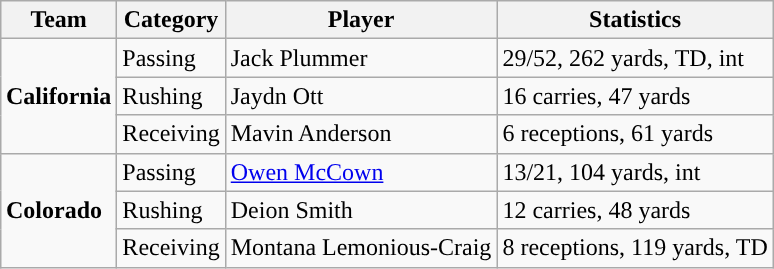<table class="wikitable" style="float: right;">
<tr>
<th>Team</th>
<th>Category</th>
<th>Player</th>
<th>Statistics</th>
</tr>
<tr>
<td rowspan=3><strong>California</strong></td>
<td>Passing</td>
<td>Jack Plummer</td>
<td>29/52, 262 yards, TD, int</td>
</tr>
<tr>
<td>Rushing</td>
<td>Jaydn Ott</td>
<td>16 carries, 47 yards</td>
</tr>
<tr>
<td>Receiving</td>
<td>Mavin Anderson</td>
<td>6 receptions, 61 yards</td>
</tr>
<tr>
<td rowspan=3><strong>Colorado</strong></td>
<td>Passing</td>
<td><a href='#'>Owen McCown</a></td>
<td>13/21, 104 yards, int</td>
</tr>
<tr>
<td>Rushing</td>
<td>Deion Smith</td>
<td>12 carries, 48 yards</td>
</tr>
<tr>
<td>Receiving</td>
<td>Montana Lemonious-Craig</td>
<td>8 receptions, 119 yards, TD</td>
</tr>
</table>
